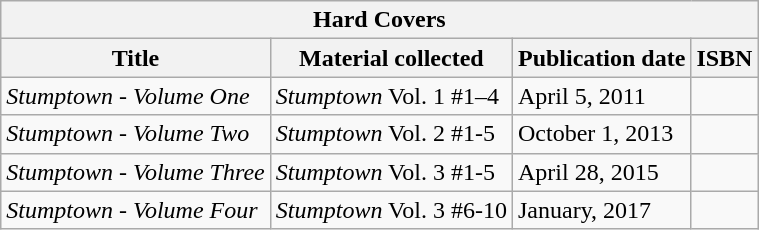<table class="wikitable">
<tr>
<th colspan=4>Hard Covers</th>
</tr>
<tr>
<th>Title</th>
<th>Material collected</th>
<th>Publication date</th>
<th>ISBN</th>
</tr>
<tr>
<td><em>Stumptown - Volume One</em></td>
<td><em>Stumptown</em> Vol. 1 #1–4</td>
<td>April 5, 2011</td>
<td></td>
</tr>
<tr>
<td><em>Stumptown - Volume Two</em></td>
<td><em>Stumptown</em> Vol. 2 #1-5</td>
<td>October 1, 2013</td>
<td></td>
</tr>
<tr>
<td><em>Stumptown - Volume Three</em></td>
<td><em>Stumptown</em> Vol. 3 #1-5</td>
<td>April 28, 2015</td>
<td></td>
</tr>
<tr>
<td><em>Stumptown - Volume Four</em></td>
<td><em>Stumptown</em> Vol. 3 #6-10</td>
<td>January, 2017</td>
<td></td>
</tr>
</table>
